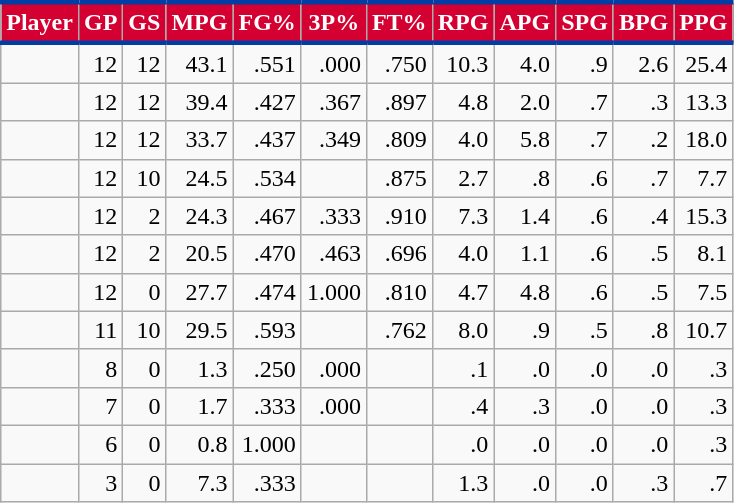<table class="wikitable sortable" style="text-align:right;">
<tr>
<th style="background:#D50032; color:#FFFFFF; border-top:#003DA5 3px solid; border-bottom:#003DA5 3px solid;">Player</th>
<th style="background:#D50032; color:#FFFFFF; border-top:#003DA5 3px solid; border-bottom:#003DA5 3px solid;">GP</th>
<th style="background:#D50032; color:#FFFFFF; border-top:#003DA5 3px solid; border-bottom:#003DA5 3px solid;">GS</th>
<th style="background:#D50032; color:#FFFFFF; border-top:#003DA5 3px solid; border-bottom:#003DA5 3px solid;">MPG</th>
<th style="background:#D50032; color:#FFFFFF; border-top:#003DA5 3px solid; border-bottom:#003DA5 3px solid;">FG%</th>
<th style="background:#D50032; color:#FFFFFF; border-top:#003DA5 3px solid; border-bottom:#003DA5 3px solid;">3P%</th>
<th style="background:#D50032; color:#FFFFFF; border-top:#003DA5 3px solid; border-bottom:#003DA5 3px solid;">FT%</th>
<th style="background:#D50032; color:#FFFFFF; border-top:#003DA5 3px solid; border-bottom:#003DA5 3px solid;">RPG</th>
<th style="background:#D50032; color:#FFFFFF; border-top:#003DA5 3px solid; border-bottom:#003DA5 3px solid;">APG</th>
<th style="background:#D50032; color:#FFFFFF; border-top:#003DA5 3px solid; border-bottom:#003DA5 3px solid;">SPG</th>
<th style="background:#D50032; color:#FFFFFF; border-top:#003DA5 3px solid; border-bottom:#003DA5 3px solid;">BPG</th>
<th style="background:#D50032; color:#FFFFFF; border-top:#003DA5 3px solid; border-bottom:#003DA5 3px solid;">PPG</th>
</tr>
<tr>
<td style="text-align:left;"></td>
<td>12</td>
<td>12</td>
<td>43.1</td>
<td>.551</td>
<td>.000</td>
<td>.750</td>
<td>10.3</td>
<td>4.0</td>
<td>.9</td>
<td>2.6</td>
<td>25.4</td>
</tr>
<tr>
<td style="text-align:left;"></td>
<td>12</td>
<td>12</td>
<td>39.4</td>
<td>.427</td>
<td>.367</td>
<td>.897</td>
<td>4.8</td>
<td>2.0</td>
<td>.7</td>
<td>.3</td>
<td>13.3</td>
</tr>
<tr>
<td style="text-align:left;"></td>
<td>12</td>
<td>12</td>
<td>33.7</td>
<td>.437</td>
<td>.349</td>
<td>.809</td>
<td>4.0</td>
<td>5.8</td>
<td>.7</td>
<td>.2</td>
<td>18.0</td>
</tr>
<tr>
<td style="text-align:left;"></td>
<td>12</td>
<td>10</td>
<td>24.5</td>
<td>.534</td>
<td></td>
<td>.875</td>
<td>2.7</td>
<td>.8</td>
<td>.6</td>
<td>.7</td>
<td>7.7</td>
</tr>
<tr>
<td style="text-align:left;"></td>
<td>12</td>
<td>2</td>
<td>24.3</td>
<td>.467</td>
<td>.333</td>
<td>.910</td>
<td>7.3</td>
<td>1.4</td>
<td>.6</td>
<td>.4</td>
<td>15.3</td>
</tr>
<tr>
<td style="text-align:left;"></td>
<td>12</td>
<td>2</td>
<td>20.5</td>
<td>.470</td>
<td>.463</td>
<td>.696</td>
<td>4.0</td>
<td>1.1</td>
<td>.6</td>
<td>.5</td>
<td>8.1</td>
</tr>
<tr>
<td style="text-align:left;"></td>
<td>12</td>
<td>0</td>
<td>27.7</td>
<td>.474</td>
<td>1.000</td>
<td>.810</td>
<td>4.7</td>
<td>4.8</td>
<td>.6</td>
<td>.5</td>
<td>7.5</td>
</tr>
<tr>
<td style="text-align:left;"></td>
<td>11</td>
<td>10</td>
<td>29.5</td>
<td>.593</td>
<td></td>
<td>.762</td>
<td>8.0</td>
<td>.9</td>
<td>.5</td>
<td>.8</td>
<td>10.7</td>
</tr>
<tr>
<td style="text-align:left;"></td>
<td>8</td>
<td>0</td>
<td>1.3</td>
<td>.250</td>
<td>.000</td>
<td></td>
<td>.1</td>
<td>.0</td>
<td>.0</td>
<td>.0</td>
<td>.3</td>
</tr>
<tr>
<td style="text-align:left;"></td>
<td>7</td>
<td>0</td>
<td>1.7</td>
<td>.333</td>
<td>.000</td>
<td></td>
<td>.4</td>
<td>.3</td>
<td>.0</td>
<td>.0</td>
<td>.3</td>
</tr>
<tr>
<td style="text-align:left;"></td>
<td>6</td>
<td>0</td>
<td>0.8</td>
<td>1.000</td>
<td></td>
<td></td>
<td>.0</td>
<td>.0</td>
<td>.0</td>
<td>.0</td>
<td>.3</td>
</tr>
<tr>
<td style="text-align:left;"></td>
<td>3</td>
<td>0</td>
<td>7.3</td>
<td>.333</td>
<td></td>
<td></td>
<td>1.3</td>
<td>.0</td>
<td>.0</td>
<td>.3</td>
<td>.7</td>
</tr>
</table>
